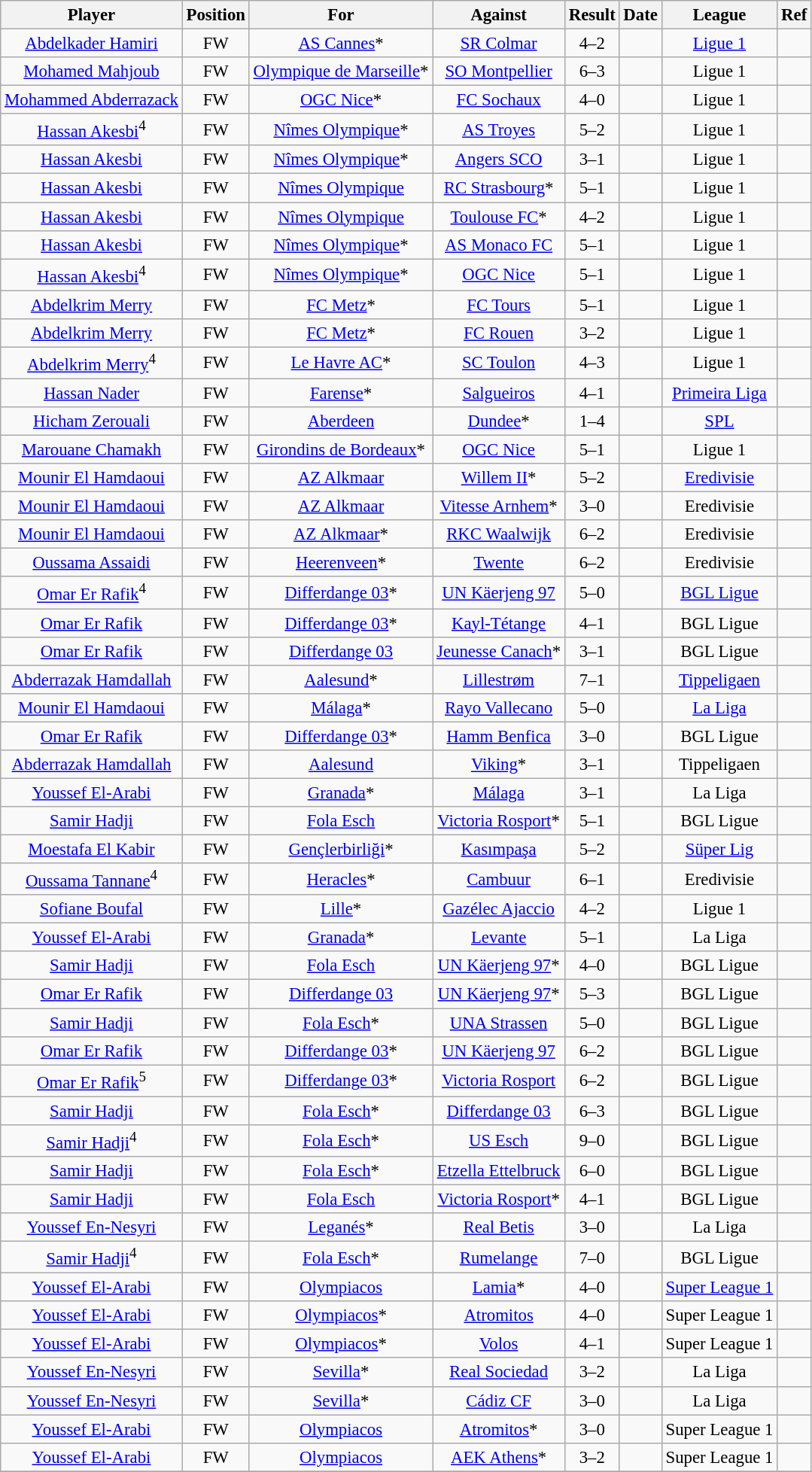<table class="wikitable plainrowheaders sortable" style="text-align:center;font-size:95%">
<tr>
<th>Player</th>
<th>Position</th>
<th>For</th>
<th>Against</th>
<th align=center>Result</th>
<th>Date</th>
<th>League</th>
<th class="unsortable" align="center">Ref</th>
</tr>
<tr>
<td><a href='#'>Abdelkader Hamiri</a></td>
<td>FW</td>
<td><a href='#'>AS Cannes</a>*</td>
<td><a href='#'>SR Colmar</a></td>
<td>4–2</td>
<td></td>
<td><a href='#'>Ligue 1</a></td>
<td></td>
</tr>
<tr>
<td><a href='#'>Mohamed Mahjoub</a></td>
<td>FW</td>
<td><a href='#'>Olympique de Marseille</a>*</td>
<td><a href='#'>SO Montpellier</a></td>
<td>6–3</td>
<td></td>
<td>Ligue 1</td>
<td></td>
</tr>
<tr>
<td><a href='#'>Mohammed Abderrazack</a></td>
<td>FW</td>
<td><a href='#'>OGC Nice</a>*</td>
<td><a href='#'>FC Sochaux</a></td>
<td>4–0</td>
<td></td>
<td>Ligue 1</td>
<td></td>
</tr>
<tr>
<td><a href='#'>Hassan Akesbi</a><sup>4</sup></td>
<td>FW</td>
<td><a href='#'>Nîmes Olympique</a>*</td>
<td><a href='#'>AS Troyes</a></td>
<td>5–2</td>
<td></td>
<td>Ligue 1</td>
<td></td>
</tr>
<tr>
<td><a href='#'>Hassan Akesbi</a></td>
<td>FW</td>
<td><a href='#'>Nîmes Olympique</a>*</td>
<td><a href='#'>Angers SCO</a></td>
<td>3–1</td>
<td></td>
<td>Ligue 1</td>
<td></td>
</tr>
<tr>
<td><a href='#'>Hassan Akesbi</a></td>
<td>FW</td>
<td><a href='#'>Nîmes Olympique</a></td>
<td><a href='#'>RC Strasbourg</a>*</td>
<td>5–1</td>
<td></td>
<td>Ligue 1</td>
<td></td>
</tr>
<tr>
<td><a href='#'>Hassan Akesbi</a></td>
<td>FW</td>
<td><a href='#'>Nîmes Olympique</a></td>
<td><a href='#'>Toulouse FC</a>*</td>
<td>4–2</td>
<td></td>
<td>Ligue 1</td>
<td></td>
</tr>
<tr>
<td><a href='#'>Hassan Akesbi</a></td>
<td>FW</td>
<td><a href='#'>Nîmes Olympique</a>*</td>
<td><a href='#'>AS Monaco FC</a></td>
<td>5–1</td>
<td></td>
<td>Ligue 1</td>
<td></td>
</tr>
<tr>
<td><a href='#'>Hassan Akesbi</a><sup>4</sup></td>
<td>FW</td>
<td><a href='#'>Nîmes Olympique</a>*</td>
<td><a href='#'>OGC Nice</a></td>
<td>5–1</td>
<td></td>
<td>Ligue 1</td>
<td></td>
</tr>
<tr>
<td><a href='#'>Abdelkrim Merry</a></td>
<td>FW</td>
<td><a href='#'>FC Metz</a>*</td>
<td><a href='#'>FC Tours</a></td>
<td>5–1</td>
<td></td>
<td>Ligue 1</td>
<td></td>
</tr>
<tr>
<td><a href='#'>Abdelkrim Merry</a></td>
<td>FW</td>
<td><a href='#'>FC Metz</a>*</td>
<td><a href='#'>FC Rouen</a></td>
<td>3–2</td>
<td></td>
<td>Ligue 1</td>
<td></td>
</tr>
<tr>
<td><a href='#'>Abdelkrim Merry</a><sup>4</sup></td>
<td>FW</td>
<td><a href='#'>Le Havre AC</a>*</td>
<td><a href='#'>SC Toulon</a></td>
<td>4–3</td>
<td></td>
<td>Ligue 1</td>
<td></td>
</tr>
<tr>
<td><a href='#'>Hassan Nader</a></td>
<td>FW</td>
<td><a href='#'>Farense</a>*</td>
<td><a href='#'>Salgueiros</a></td>
<td>4–1</td>
<td></td>
<td><a href='#'>Primeira Liga</a></td>
<td></td>
</tr>
<tr>
<td><a href='#'>Hicham Zerouali</a></td>
<td>FW</td>
<td><a href='#'>Aberdeen</a></td>
<td><a href='#'>Dundee</a>*</td>
<td>1–4</td>
<td></td>
<td><a href='#'>SPL</a></td>
<td></td>
</tr>
<tr>
<td><a href='#'>Marouane Chamakh</a></td>
<td>FW</td>
<td><a href='#'>Girondins de Bordeaux</a>*</td>
<td><a href='#'>OGC Nice</a></td>
<td>5–1</td>
<td></td>
<td>Ligue 1</td>
<td></td>
</tr>
<tr>
<td><a href='#'>Mounir El Hamdaoui</a></td>
<td>FW</td>
<td><a href='#'>AZ Alkmaar</a></td>
<td><a href='#'>Willem II</a>*</td>
<td>5–2</td>
<td></td>
<td><a href='#'>Eredivisie</a></td>
<td></td>
</tr>
<tr>
<td><a href='#'>Mounir El Hamdaoui</a></td>
<td>FW</td>
<td><a href='#'>AZ Alkmaar</a></td>
<td><a href='#'>Vitesse Arnhem</a>*</td>
<td>3–0</td>
<td></td>
<td>Eredivisie</td>
<td></td>
</tr>
<tr>
<td><a href='#'>Mounir El Hamdaoui</a></td>
<td>FW</td>
<td><a href='#'>AZ Alkmaar</a>*</td>
<td><a href='#'>RKC Waalwijk</a></td>
<td>6–2</td>
<td></td>
<td>Eredivisie</td>
<td></td>
</tr>
<tr>
<td><a href='#'>Oussama Assaidi</a></td>
<td>FW</td>
<td><a href='#'>Heerenveen</a>*</td>
<td><a href='#'>Twente</a></td>
<td>6–2</td>
<td></td>
<td>Eredivisie</td>
<td></td>
</tr>
<tr>
<td><a href='#'>Omar Er Rafik</a><sup>4</sup></td>
<td>FW</td>
<td><a href='#'>Differdange 03</a>*</td>
<td><a href='#'>UN Käerjeng 97</a></td>
<td>5–0</td>
<td></td>
<td><a href='#'>BGL Ligue</a></td>
<td></td>
</tr>
<tr>
<td><a href='#'>Omar Er Rafik</a></td>
<td>FW</td>
<td><a href='#'>Differdange 03</a>*</td>
<td><a href='#'>Kayl-Tétange</a></td>
<td>4–1</td>
<td></td>
<td>BGL Ligue</td>
<td></td>
</tr>
<tr>
<td><a href='#'>Omar Er Rafik</a></td>
<td>FW</td>
<td><a href='#'>Differdange 03</a></td>
<td><a href='#'>Jeunesse Canach</a>*</td>
<td>3–1</td>
<td></td>
<td>BGL Ligue</td>
<td></td>
</tr>
<tr>
<td><a href='#'>Abderrazak Hamdallah</a></td>
<td>FW</td>
<td><a href='#'>Aalesund</a>*</td>
<td><a href='#'>Lillestrøm</a></td>
<td>7–1</td>
<td></td>
<td><a href='#'>Tippeligaen</a></td>
<td></td>
</tr>
<tr>
<td><a href='#'>Mounir El Hamdaoui</a></td>
<td>FW</td>
<td><a href='#'>Málaga</a>*</td>
<td><a href='#'>Rayo Vallecano</a></td>
<td>5–0</td>
<td></td>
<td><a href='#'>La Liga</a></td>
<td></td>
</tr>
<tr>
<td><a href='#'>Omar Er Rafik</a></td>
<td>FW</td>
<td><a href='#'>Differdange 03</a>*</td>
<td><a href='#'>Hamm Benfica</a></td>
<td>3–0</td>
<td></td>
<td>BGL Ligue</td>
<td></td>
</tr>
<tr>
<td><a href='#'>Abderrazak Hamdallah</a></td>
<td>FW</td>
<td><a href='#'>Aalesund</a></td>
<td><a href='#'>Viking</a>*</td>
<td>3–1</td>
<td></td>
<td>Tippeligaen</td>
<td></td>
</tr>
<tr>
<td><a href='#'>Youssef El-Arabi</a></td>
<td>FW</td>
<td><a href='#'>Granada</a>*</td>
<td><a href='#'>Málaga</a></td>
<td>3–1</td>
<td></td>
<td>La Liga</td>
<td></td>
</tr>
<tr>
<td><a href='#'>Samir Hadji</a></td>
<td>FW</td>
<td><a href='#'>Fola Esch</a></td>
<td><a href='#'>Victoria Rosport</a>*</td>
<td>5–1</td>
<td></td>
<td>BGL Ligue</td>
<td></td>
</tr>
<tr>
<td><a href='#'>Moestafa El Kabir</a></td>
<td>FW</td>
<td><a href='#'>Gençlerbirliği</a>*</td>
<td><a href='#'>Kasımpaşa</a></td>
<td>5–2</td>
<td></td>
<td><a href='#'>Süper Lig</a></td>
<td></td>
</tr>
<tr>
<td><a href='#'>Oussama Tannane</a><sup>4</sup></td>
<td>FW</td>
<td><a href='#'>Heracles</a>*</td>
<td><a href='#'>Cambuur</a></td>
<td>6–1</td>
<td></td>
<td>Eredivisie</td>
<td></td>
</tr>
<tr>
<td><a href='#'>Sofiane Boufal</a></td>
<td>FW</td>
<td><a href='#'>Lille</a>*</td>
<td><a href='#'>Gazélec Ajaccio</a></td>
<td>4–2</td>
<td></td>
<td>Ligue 1</td>
<td></td>
</tr>
<tr>
<td><a href='#'>Youssef El-Arabi</a></td>
<td>FW</td>
<td><a href='#'>Granada</a>*</td>
<td><a href='#'>Levante</a></td>
<td>5–1</td>
<td></td>
<td>La Liga</td>
<td></td>
</tr>
<tr>
<td><a href='#'>Samir Hadji</a></td>
<td>FW</td>
<td><a href='#'>Fola Esch</a></td>
<td><a href='#'>UN Käerjeng 97</a>*</td>
<td>4–0</td>
<td></td>
<td>BGL Ligue</td>
<td></td>
</tr>
<tr>
<td><a href='#'>Omar Er Rafik</a></td>
<td>FW</td>
<td><a href='#'>Differdange 03</a></td>
<td><a href='#'>UN Käerjeng 97</a>*</td>
<td>5–3</td>
<td></td>
<td>BGL Ligue</td>
<td></td>
</tr>
<tr>
<td><a href='#'>Samir Hadji</a></td>
<td>FW</td>
<td><a href='#'>Fola Esch</a>*</td>
<td><a href='#'>UNA Strassen</a></td>
<td>5–0</td>
<td></td>
<td>BGL Ligue</td>
<td></td>
</tr>
<tr>
<td><a href='#'>Omar Er Rafik</a></td>
<td>FW</td>
<td><a href='#'>Differdange 03</a>*</td>
<td><a href='#'>UN Käerjeng 97</a></td>
<td>6–2</td>
<td></td>
<td>BGL Ligue</td>
<td></td>
</tr>
<tr>
<td><a href='#'>Omar Er Rafik</a><sup>5</sup></td>
<td>FW</td>
<td><a href='#'>Differdange 03</a>*</td>
<td><a href='#'>Victoria Rosport</a></td>
<td>6–2</td>
<td></td>
<td>BGL Ligue</td>
<td></td>
</tr>
<tr>
<td><a href='#'>Samir Hadji</a></td>
<td>FW</td>
<td><a href='#'>Fola Esch</a>*</td>
<td><a href='#'>Differdange 03</a></td>
<td>6–3</td>
<td></td>
<td>BGL Ligue</td>
<td></td>
</tr>
<tr>
<td><a href='#'>Samir Hadji</a><sup>4</sup></td>
<td>FW</td>
<td><a href='#'>Fola Esch</a>*</td>
<td><a href='#'>US Esch</a></td>
<td>9–0</td>
<td></td>
<td>BGL Ligue</td>
<td></td>
</tr>
<tr>
<td><a href='#'>Samir Hadji</a></td>
<td>FW</td>
<td><a href='#'>Fola Esch</a>*</td>
<td><a href='#'>Etzella Ettelbruck</a></td>
<td>6–0</td>
<td></td>
<td>BGL Ligue</td>
<td></td>
</tr>
<tr>
<td><a href='#'>Samir Hadji</a></td>
<td>FW</td>
<td><a href='#'>Fola Esch</a></td>
<td><a href='#'>Victoria Rosport</a>*</td>
<td>4–1</td>
<td></td>
<td>BGL Ligue</td>
<td></td>
</tr>
<tr>
<td><a href='#'>Youssef En-Nesyri</a></td>
<td>FW</td>
<td><a href='#'>Leganés</a>*</td>
<td><a href='#'>Real Betis</a></td>
<td>3–0</td>
<td></td>
<td>La Liga</td>
<td></td>
</tr>
<tr>
<td><a href='#'>Samir Hadji</a><sup>4</sup></td>
<td>FW</td>
<td><a href='#'>Fola Esch</a>*</td>
<td><a href='#'>Rumelange</a></td>
<td>7–0</td>
<td></td>
<td>BGL Ligue</td>
<td></td>
</tr>
<tr>
<td><a href='#'>Youssef El-Arabi</a></td>
<td>FW</td>
<td><a href='#'>Olympiacos</a></td>
<td><a href='#'>Lamia</a>*</td>
<td>4–0</td>
<td></td>
<td><a href='#'>Super League 1</a></td>
<td></td>
</tr>
<tr>
<td><a href='#'>Youssef El-Arabi</a></td>
<td>FW</td>
<td><a href='#'>Olympiacos</a>*</td>
<td><a href='#'>Atromitos</a></td>
<td>4–0</td>
<td></td>
<td>Super League 1</td>
<td></td>
</tr>
<tr>
<td><a href='#'>Youssef El-Arabi</a></td>
<td>FW</td>
<td><a href='#'>Olympiacos</a>*</td>
<td><a href='#'>Volos</a></td>
<td>4–1</td>
<td></td>
<td>Super League 1</td>
<td></td>
</tr>
<tr>
<td><a href='#'>Youssef En-Nesyri</a></td>
<td>FW</td>
<td><a href='#'>Sevilla</a>*</td>
<td><a href='#'>Real Sociedad</a></td>
<td>3–2</td>
<td></td>
<td>La Liga</td>
<td></td>
</tr>
<tr>
<td><a href='#'>Youssef En-Nesyri</a></td>
<td>FW</td>
<td><a href='#'>Sevilla</a>*</td>
<td><a href='#'>Cádiz CF</a></td>
<td>3–0</td>
<td></td>
<td>La Liga</td>
<td></td>
</tr>
<tr>
<td><a href='#'>Youssef El-Arabi</a></td>
<td>FW</td>
<td><a href='#'>Olympiacos</a></td>
<td><a href='#'>Atromitos</a>*</td>
<td>3–0</td>
<td></td>
<td>Super League 1</td>
<td></td>
</tr>
<tr>
<td><a href='#'>Youssef El-Arabi</a></td>
<td>FW</td>
<td><a href='#'>Olympiacos</a></td>
<td><a href='#'>AEK Athens</a>*</td>
<td>3–2</td>
<td></td>
<td>Super League 1</td>
<td></td>
</tr>
<tr>
</tr>
</table>
